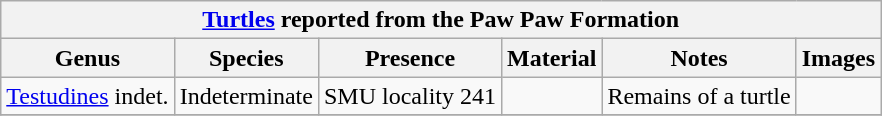<table class="wikitable" align="center">
<tr>
<th colspan="6" align="center"><strong><a href='#'>Turtles</a> reported from the Paw Paw Formation</strong></th>
</tr>
<tr>
<th>Genus</th>
<th>Species</th>
<th>Presence</th>
<th><strong>Material</strong></th>
<th>Notes</th>
<th>Images</th>
</tr>
<tr>
<td><a href='#'>Testudines</a> indet.</td>
<td>Indeterminate</td>
<td>SMU locality 241</td>
<td></td>
<td>Remains of a turtle</td>
<td></td>
</tr>
<tr>
</tr>
</table>
